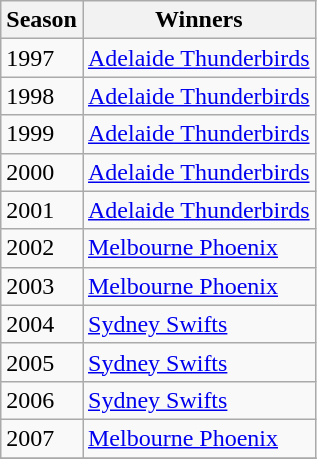<table class="wikitable collapsible">
<tr>
<th>Season</th>
<th>Winners</th>
</tr>
<tr>
<td>1997</td>
<td><a href='#'>Adelaide Thunderbirds</a></td>
</tr>
<tr>
<td>1998</td>
<td><a href='#'>Adelaide Thunderbirds</a></td>
</tr>
<tr>
<td>1999</td>
<td><a href='#'>Adelaide Thunderbirds</a></td>
</tr>
<tr>
<td>2000</td>
<td><a href='#'>Adelaide Thunderbirds</a></td>
</tr>
<tr>
<td>2001</td>
<td><a href='#'>Adelaide Thunderbirds</a></td>
</tr>
<tr>
<td>2002</td>
<td><a href='#'>Melbourne Phoenix</a></td>
</tr>
<tr>
<td>2003</td>
<td><a href='#'>Melbourne Phoenix</a></td>
</tr>
<tr>
<td>2004</td>
<td><a href='#'>Sydney Swifts</a></td>
</tr>
<tr>
<td>2005</td>
<td><a href='#'>Sydney Swifts</a></td>
</tr>
<tr>
<td>2006</td>
<td><a href='#'>Sydney Swifts</a></td>
</tr>
<tr>
<td>2007</td>
<td><a href='#'>Melbourne Phoenix</a></td>
</tr>
<tr>
</tr>
</table>
